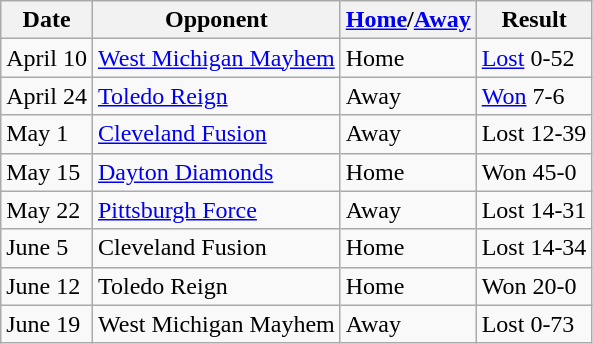<table class="wikitable">
<tr>
<th>Date</th>
<th>Opponent</th>
<th><a href='#'>Home</a>/<a href='#'>Away</a></th>
<th>Result</th>
</tr>
<tr>
<td>April 10</td>
<td><a href='#'>West Michigan Mayhem</a></td>
<td>Home</td>
<td><a href='#'>Lost</a> 0-52</td>
</tr>
<tr>
<td>April 24</td>
<td><a href='#'>Toledo Reign</a></td>
<td>Away</td>
<td><a href='#'>Won</a> 7-6</td>
</tr>
<tr>
<td>May 1</td>
<td><a href='#'>Cleveland Fusion</a></td>
<td>Away</td>
<td>Lost 12-39</td>
</tr>
<tr>
<td>May 15</td>
<td><a href='#'>Dayton Diamonds</a></td>
<td>Home</td>
<td>Won 45-0</td>
</tr>
<tr>
<td>May 22</td>
<td><a href='#'>Pittsburgh Force</a></td>
<td>Away</td>
<td>Lost 14-31</td>
</tr>
<tr>
<td>June 5</td>
<td>Cleveland Fusion</td>
<td>Home</td>
<td>Lost 14-34</td>
</tr>
<tr>
<td>June 12</td>
<td>Toledo Reign</td>
<td>Home</td>
<td>Won 20-0</td>
</tr>
<tr>
<td>June 19</td>
<td>West Michigan Mayhem</td>
<td>Away</td>
<td>Lost 0-73</td>
</tr>
</table>
